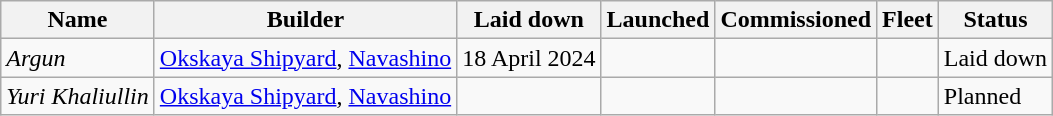<table class="wikitable">
<tr>
<th>Name</th>
<th>Builder</th>
<th>Laid down</th>
<th>Launched</th>
<th>Commissioned</th>
<th>Fleet</th>
<th>Status</th>
</tr>
<tr>
<td><em>Argun</em></td>
<td><a href='#'>Okskaya Shipyard</a>, <a href='#'>Navashino</a></td>
<td>18 April 2024</td>
<td></td>
<td></td>
<td></td>
<td>Laid down</td>
</tr>
<tr>
<td><em>Yuri Khaliullin</em></td>
<td><a href='#'>Okskaya Shipyard</a>, <a href='#'>Navashino</a></td>
<td></td>
<td></td>
<td></td>
<td></td>
<td>Planned</td>
</tr>
</table>
